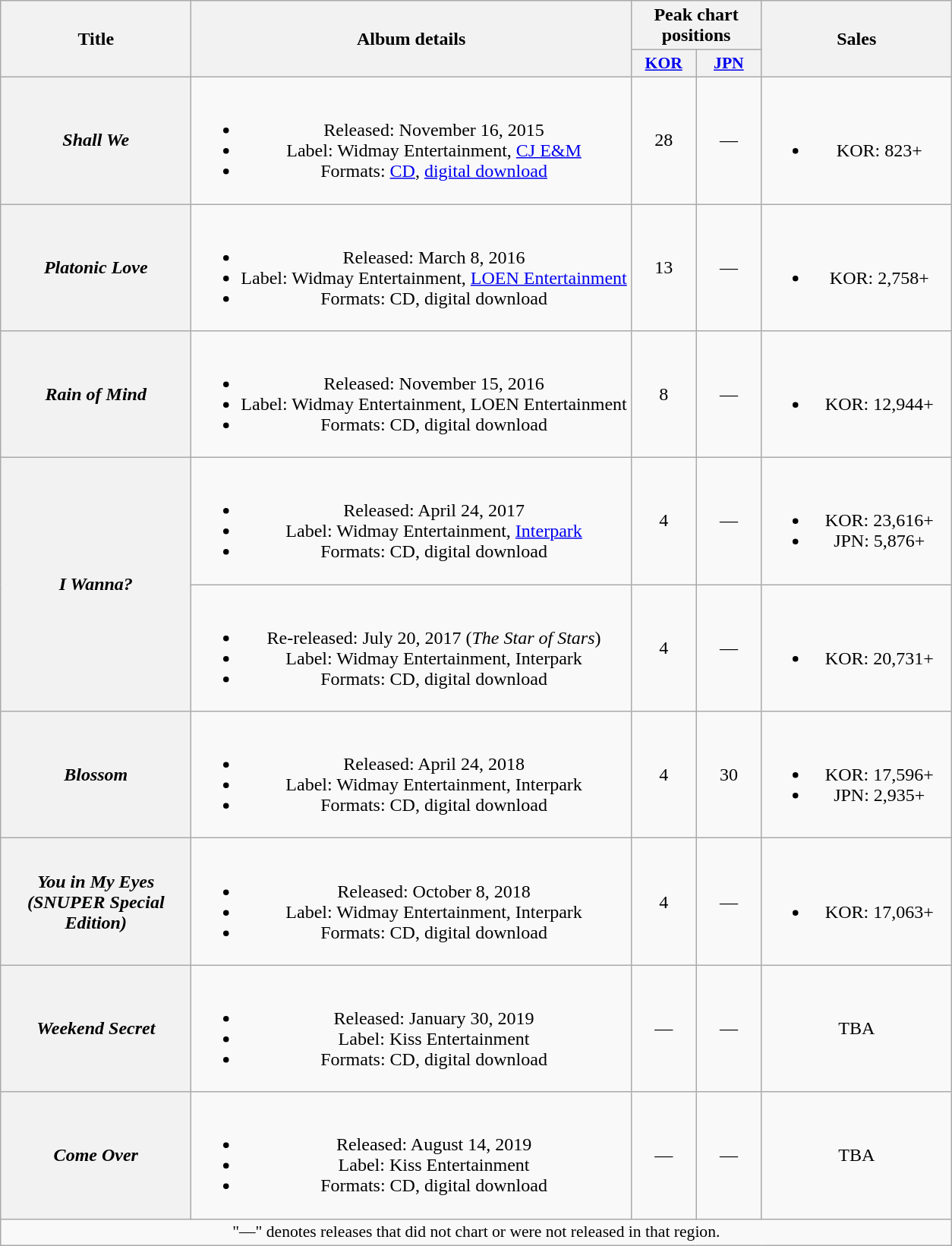<table class="wikitable plainrowheaders" style="text-align:center;">
<tr>
<th scope="col" rowspan="2" style="width:10em;">Title</th>
<th scope="col" rowspan="2">Album details</th>
<th scope="col" colspan="2">Peak chart positions</th>
<th scope="col" rowspan="2" style="width:10em;">Sales</th>
</tr>
<tr>
<th scope="col" style="width:3.5em;font-size:90%;"><a href='#'>KOR</a><br></th>
<th scope="col" style="width:3.5em;font-size:90%;"><a href='#'>JPN</a><br></th>
</tr>
<tr>
<th scope="row"><em>Shall We</em></th>
<td><br><ul><li>Released: November 16, 2015</li><li>Label: Widmay Entertainment, <a href='#'>CJ E&M</a></li><li>Formats: <a href='#'>CD</a>, <a href='#'>digital download</a></li></ul></td>
<td>28</td>
<td>—</td>
<td><br><ul><li>KOR: 823+</li></ul></td>
</tr>
<tr>
<th scope="row"><em>Platonic Love</em></th>
<td><br><ul><li>Released: March 8, 2016</li><li>Label: Widmay Entertainment, <a href='#'>LOEN Entertainment</a></li><li>Formats: CD, digital download</li></ul></td>
<td>13</td>
<td>—</td>
<td><br><ul><li>KOR: 2,758+</li></ul></td>
</tr>
<tr>
<th scope="row"><em>Rain of Mind</em></th>
<td><br><ul><li>Released: November 15, 2016</li><li>Label: Widmay Entertainment, LOEN Entertainment</li><li>Formats: CD, digital download</li></ul></td>
<td>8</td>
<td>—</td>
<td><br><ul><li>KOR: 12,944+</li></ul></td>
</tr>
<tr>
<th scope="row" rowspan="2"><em>I Wanna?</em></th>
<td><br><ul><li>Released: April 24, 2017</li><li>Label: Widmay Entertainment, <a href='#'>Interpark</a></li><li>Formats: CD, digital download</li></ul></td>
<td>4</td>
<td>—</td>
<td><br><ul><li>KOR: 23,616+</li><li>JPN: 5,876+</li></ul></td>
</tr>
<tr>
<td><br><ul><li>Re-released: July 20, 2017 (<em>The Star of Stars</em>)</li><li>Label: Widmay Entertainment, Interpark</li><li>Formats: CD, digital download</li></ul></td>
<td>4</td>
<td>—</td>
<td><br><ul><li>KOR: 20,731+</li></ul></td>
</tr>
<tr>
<th scope="row"><em>Blossom</em></th>
<td><br><ul><li>Released: April 24, 2018</li><li>Label: Widmay Entertainment, Interpark</li><li>Formats: CD, digital download</li></ul></td>
<td>4</td>
<td>30</td>
<td><br><ul><li>KOR: 17,596+</li><li>JPN: 2,935+</li></ul></td>
</tr>
<tr>
<th scope="row"><em>You in My Eyes (SNUPER Special Edition)</em></th>
<td><br><ul><li>Released: October 8, 2018</li><li>Label: Widmay Entertainment, Interpark</li><li>Formats: CD, digital download</li></ul></td>
<td>4</td>
<td>—</td>
<td><br><ul><li>KOR: 17,063+</li></ul></td>
</tr>
<tr>
<th scope="row"><em>Weekend Secret</em></th>
<td><br><ul><li>Released: January 30, 2019</li><li>Label: Kiss Entertainment</li><li>Formats: CD, digital download</li></ul></td>
<td>—</td>
<td>—</td>
<td>TBA</td>
</tr>
<tr>
<th scope="row"><em>Come Over</em></th>
<td><br><ul><li>Released: August 14, 2019</li><li>Label: Kiss Entertainment</li><li>Formats: CD, digital download</li></ul></td>
<td>—</td>
<td>—</td>
<td>TBA</td>
</tr>
<tr>
<td colspan="8" style="font-size:90%">"—" denotes releases that did not chart or were not released in that region.</td>
</tr>
</table>
